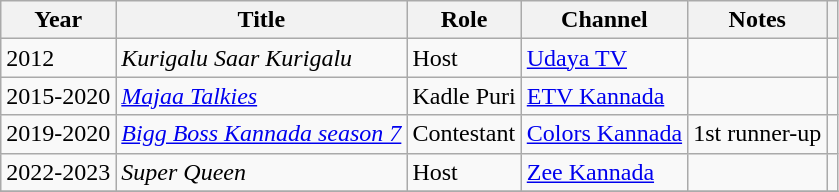<table class="wikitable sortable">
<tr>
<th scope="col">Year</th>
<th scope="col">Title</th>
<th scope="col">Role</th>
<th scope="col">Channel</th>
<th scope="col" class="unsortable">Notes</th>
<th scope="col" class="unsortable"></th>
</tr>
<tr>
<td>2012</td>
<td><em>Kurigalu Saar Kurigalu</em></td>
<td>Host</td>
<td><a href='#'>Udaya TV</a></td>
<td></td>
<td></td>
</tr>
<tr>
<td>2015-2020</td>
<td><em><a href='#'>Majaa Talkies</a></em></td>
<td>Kadle Puri</td>
<td><a href='#'>ETV Kannada</a></td>
<td></td>
<td></td>
</tr>
<tr>
<td>2019-2020</td>
<td><em><a href='#'>Bigg Boss Kannada season 7</a></em></td>
<td>Contestant</td>
<td><a href='#'>Colors Kannada</a></td>
<td>1st runner-up</td>
<td></td>
</tr>
<tr>
<td>2022-2023</td>
<td><em>Super Queen</em></td>
<td>Host</td>
<td><a href='#'>Zee Kannada</a></td>
<td></td>
<td></td>
</tr>
<tr>
</tr>
</table>
